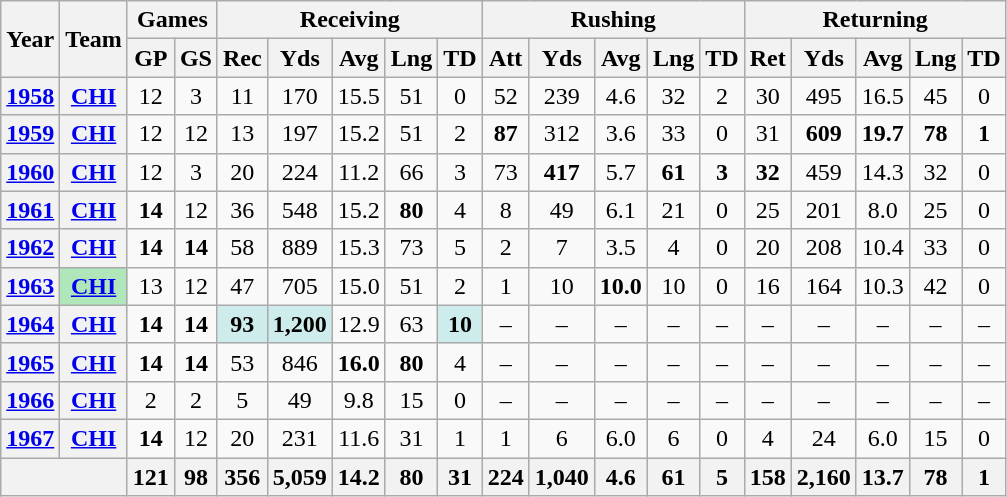<table class="wikitable" style="text-align:center;">
<tr>
<th rowspan="2">Year</th>
<th rowspan="2">Team</th>
<th colspan="2">Games</th>
<th colspan="5">Receiving</th>
<th colspan="5">Rushing</th>
<th colspan="5">Returning</th>
</tr>
<tr>
<th>GP</th>
<th>GS</th>
<th>Rec</th>
<th>Yds</th>
<th>Avg</th>
<th>Lng</th>
<th>TD</th>
<th>Att</th>
<th>Yds</th>
<th>Avg</th>
<th>Lng</th>
<th>TD</th>
<th>Ret</th>
<th>Yds</th>
<th>Avg</th>
<th>Lng</th>
<th>TD</th>
</tr>
<tr>
<th><a href='#'>1958</a></th>
<th><a href='#'>CHI</a></th>
<td>12</td>
<td>3</td>
<td>11</td>
<td>170</td>
<td>15.5</td>
<td>51</td>
<td>0</td>
<td>52</td>
<td>239</td>
<td>4.6</td>
<td>32</td>
<td>2</td>
<td>30</td>
<td>495</td>
<td>16.5</td>
<td>45</td>
<td>0</td>
</tr>
<tr>
<th><a href='#'>1959</a></th>
<th><a href='#'>CHI</a></th>
<td>12</td>
<td>12</td>
<td>13</td>
<td>197</td>
<td>15.2</td>
<td>51</td>
<td>2</td>
<td><strong>87</strong></td>
<td>312</td>
<td>3.6</td>
<td>33</td>
<td>0</td>
<td>31</td>
<td><strong>609</strong></td>
<td><strong>19.7</strong></td>
<td><strong>78</strong></td>
<td><strong>1</strong></td>
</tr>
<tr>
<th><a href='#'>1960</a></th>
<th><a href='#'>CHI</a></th>
<td>12</td>
<td>3</td>
<td>20</td>
<td>224</td>
<td>11.2</td>
<td>66</td>
<td>3</td>
<td>73</td>
<td><strong>417</strong></td>
<td>5.7</td>
<td><strong>61</strong></td>
<td><strong>3</strong></td>
<td><strong>32</strong></td>
<td>459</td>
<td>14.3</td>
<td>32</td>
<td>0</td>
</tr>
<tr>
<th><a href='#'>1961</a></th>
<th><a href='#'>CHI</a></th>
<td><strong>14</strong></td>
<td>12</td>
<td>36</td>
<td>548</td>
<td>15.2</td>
<td><strong>80</strong></td>
<td>4</td>
<td>8</td>
<td>49</td>
<td>6.1</td>
<td>21</td>
<td>0</td>
<td>25</td>
<td>201</td>
<td>8.0</td>
<td>25</td>
<td>0</td>
</tr>
<tr>
<th><a href='#'>1962</a></th>
<th><a href='#'>CHI</a></th>
<td><strong>14</strong></td>
<td><strong>14</strong></td>
<td>58</td>
<td>889</td>
<td>15.3</td>
<td>73</td>
<td>5</td>
<td>2</td>
<td>7</td>
<td>3.5</td>
<td>4</td>
<td>0</td>
<td>20</td>
<td>208</td>
<td>10.4</td>
<td>33</td>
<td>0</td>
</tr>
<tr>
<th><a href='#'>1963</a></th>
<th style="background:#afe6ba;"><a href='#'>CHI</a></th>
<td>13</td>
<td>12</td>
<td>47</td>
<td>705</td>
<td>15.0</td>
<td>51</td>
<td>2</td>
<td>1</td>
<td>10</td>
<td><strong>10.0</strong></td>
<td>10</td>
<td>0</td>
<td>16</td>
<td>164</td>
<td>10.3</td>
<td>42</td>
<td>0</td>
</tr>
<tr>
<th><a href='#'>1964</a></th>
<th><a href='#'>CHI</a></th>
<td><strong>14</strong></td>
<td><strong>14</strong></td>
<td style="background:#cfecec;"><strong>93</strong></td>
<td style="background:#cfecec;"><strong>1,200</strong></td>
<td>12.9</td>
<td>63</td>
<td style="background:#cfecec;"><strong>10</strong></td>
<td>–</td>
<td>–</td>
<td>–</td>
<td>–</td>
<td>–</td>
<td>–</td>
<td>–</td>
<td>–</td>
<td>–</td>
<td>–</td>
</tr>
<tr>
<th><a href='#'>1965</a></th>
<th><a href='#'>CHI</a></th>
<td><strong>14</strong></td>
<td><strong>14</strong></td>
<td>53</td>
<td>846</td>
<td><strong>16.0</strong></td>
<td><strong>80</strong></td>
<td>4</td>
<td>–</td>
<td>–</td>
<td>–</td>
<td>–</td>
<td>–</td>
<td>–</td>
<td>–</td>
<td>–</td>
<td>–</td>
<td>–</td>
</tr>
<tr>
<th><a href='#'>1966</a></th>
<th><a href='#'>CHI</a></th>
<td>2</td>
<td>2</td>
<td>5</td>
<td>49</td>
<td>9.8</td>
<td>15</td>
<td>0</td>
<td>–</td>
<td>–</td>
<td>–</td>
<td>–</td>
<td>–</td>
<td>–</td>
<td>–</td>
<td>–</td>
<td>–</td>
<td>–</td>
</tr>
<tr>
<th><a href='#'>1967</a></th>
<th><a href='#'>CHI</a></th>
<td><strong>14</strong></td>
<td>12</td>
<td>20</td>
<td>231</td>
<td>11.6</td>
<td>31</td>
<td>1</td>
<td>1</td>
<td>6</td>
<td>6.0</td>
<td>6</td>
<td>0</td>
<td>4</td>
<td>24</td>
<td>6.0</td>
<td>15</td>
<td>0</td>
</tr>
<tr>
<th colspan="2"></th>
<th>121</th>
<th>98</th>
<th>356</th>
<th>5,059</th>
<th>14.2</th>
<th>80</th>
<th>31</th>
<th>224</th>
<th>1,040</th>
<th>4.6</th>
<th>61</th>
<th>5</th>
<th>158</th>
<th>2,160</th>
<th>13.7</th>
<th>78</th>
<th>1</th>
</tr>
</table>
